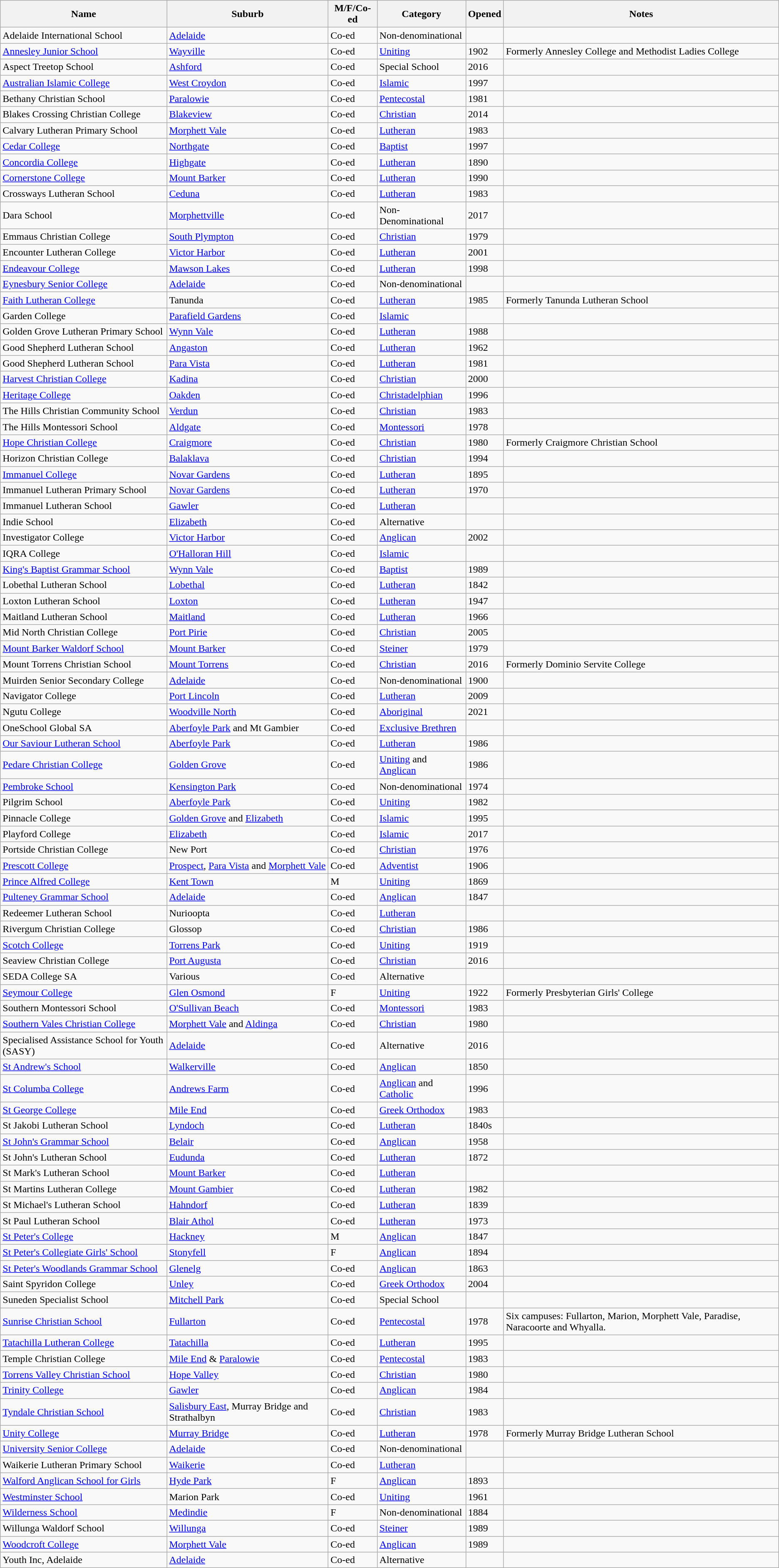<table class="wikitable sortable"|->
<tr>
<th>Name</th>
<th>Suburb</th>
<th>M/F/Co-ed</th>
<th>Category</th>
<th>Opened</th>
<th>Notes</th>
</tr>
<tr>
<td>Adelaide International School</td>
<td><a href='#'>Adelaide</a></td>
<td>Co-ed</td>
<td>Non-denominational</td>
<td></td>
<td></td>
</tr>
<tr>
<td><a href='#'>Annesley Junior School</a></td>
<td><a href='#'>Wayville</a></td>
<td>Co-ed</td>
<td><a href='#'>Uniting</a></td>
<td>1902</td>
<td>Formerly Annesley College and Methodist Ladies College</td>
</tr>
<tr>
<td>Aspect Treetop School</td>
<td><a href='#'>Ashford</a></td>
<td>Co-ed</td>
<td>Special School</td>
<td>2016</td>
<td></td>
</tr>
<tr>
<td><a href='#'>Australian Islamic College</a></td>
<td><a href='#'>West Croydon</a></td>
<td>Co-ed</td>
<td><a href='#'>Islamic</a></td>
<td>1997</td>
<td></td>
</tr>
<tr>
<td>Bethany Christian School</td>
<td><a href='#'>Paralowie</a></td>
<td>Co-ed</td>
<td><a href='#'>Pentecostal</a></td>
<td>1981</td>
<td></td>
</tr>
<tr>
<td>Blakes Crossing Christian College</td>
<td><a href='#'>Blakeview</a></td>
<td>Co-ed</td>
<td><a href='#'>Christian</a></td>
<td>2014</td>
<td></td>
</tr>
<tr>
<td>Calvary Lutheran Primary School</td>
<td><a href='#'>Morphett Vale</a></td>
<td>Co-ed</td>
<td><a href='#'>Lutheran</a></td>
<td>1983</td>
<td></td>
</tr>
<tr>
<td><a href='#'>Cedar College</a></td>
<td><a href='#'>Northgate</a></td>
<td>Co-ed</td>
<td><a href='#'>Baptist</a></td>
<td>1997</td>
<td></td>
</tr>
<tr>
<td><a href='#'>Concordia College</a></td>
<td><a href='#'>Highgate</a></td>
<td>Co-ed</td>
<td><a href='#'>Lutheran</a></td>
<td>1890</td>
<td></td>
</tr>
<tr>
<td><a href='#'>Cornerstone College</a></td>
<td><a href='#'>Mount Barker</a></td>
<td>Co-ed</td>
<td><a href='#'>Lutheran</a></td>
<td>1990</td>
<td></td>
</tr>
<tr>
<td>Crossways Lutheran School</td>
<td><a href='#'>Ceduna</a></td>
<td>Co-ed</td>
<td><a href='#'>Lutheran</a></td>
<td>1983</td>
<td></td>
</tr>
<tr>
<td>Dara School</td>
<td><a href='#'>Morphettville</a></td>
<td>Co-ed</td>
<td>Non-Denominational</td>
<td>2017</td>
<td></td>
</tr>
<tr>
<td>Emmaus Christian College</td>
<td><a href='#'>South Plympton</a></td>
<td>Co-ed</td>
<td><a href='#'>Christian</a></td>
<td>1979</td>
<td></td>
</tr>
<tr>
<td>Encounter Lutheran College</td>
<td><a href='#'>Victor Harbor</a></td>
<td>Co-ed</td>
<td><a href='#'>Lutheran</a></td>
<td>2001</td>
<td></td>
</tr>
<tr>
<td><a href='#'>Endeavour College</a></td>
<td><a href='#'>Mawson Lakes</a></td>
<td>Co-ed</td>
<td><a href='#'>Lutheran</a></td>
<td>1998</td>
<td></td>
</tr>
<tr>
<td><a href='#'>Eynesbury Senior College</a></td>
<td><a href='#'>Adelaide</a></td>
<td>Co-ed</td>
<td>Non-denominational</td>
<td></td>
<td></td>
</tr>
<tr>
<td><a href='#'>Faith Lutheran College</a></td>
<td>Tanunda</td>
<td>Co-ed</td>
<td><a href='#'>Lutheran</a></td>
<td>1985</td>
<td>Formerly Tanunda Lutheran School</td>
</tr>
<tr>
<td>Garden College</td>
<td><a href='#'>Parafield Gardens</a></td>
<td>Co-ed</td>
<td><a href='#'>Islamic</a></td>
<td></td>
<td></td>
</tr>
<tr>
<td>Golden Grove Lutheran Primary School</td>
<td><a href='#'>Wynn Vale</a></td>
<td>Co-ed</td>
<td><a href='#'>Lutheran</a></td>
<td>1988</td>
<td></td>
</tr>
<tr>
<td>Good Shepherd Lutheran School</td>
<td><a href='#'>Angaston</a></td>
<td>Co-ed</td>
<td><a href='#'>Lutheran</a></td>
<td>1962</td>
<td></td>
</tr>
<tr>
<td>Good Shepherd Lutheran School</td>
<td><a href='#'>Para Vista</a></td>
<td>Co-ed</td>
<td><a href='#'>Lutheran</a></td>
<td>1981</td>
<td></td>
</tr>
<tr>
<td><a href='#'>Harvest Christian College</a></td>
<td><a href='#'>Kadina</a></td>
<td>Co-ed</td>
<td><a href='#'>Christian</a></td>
<td>2000</td>
<td></td>
</tr>
<tr>
<td><a href='#'>Heritage College</a></td>
<td><a href='#'>Oakden</a></td>
<td>Co-ed</td>
<td><a href='#'>Christadelphian</a></td>
<td>1996</td>
<td></td>
</tr>
<tr>
<td>The Hills Christian Community School</td>
<td><a href='#'>Verdun</a></td>
<td>Co-ed</td>
<td><a href='#'>Christian</a></td>
<td>1983</td>
<td></td>
</tr>
<tr>
<td>The Hills Montessori School</td>
<td><a href='#'>Aldgate</a></td>
<td>Co-ed</td>
<td><a href='#'>Montessori</a></td>
<td>1978</td>
<td></td>
</tr>
<tr>
<td><a href='#'>Hope Christian College</a></td>
<td><a href='#'>Craigmore</a></td>
<td>Co-ed</td>
<td><a href='#'>Christian</a></td>
<td>1980</td>
<td>Formerly Craigmore Christian School</td>
</tr>
<tr>
<td>Horizon Christian College</td>
<td><a href='#'>Balaklava</a></td>
<td>Co-ed</td>
<td><a href='#'>Christian</a></td>
<td>1994</td>
<td></td>
</tr>
<tr>
<td><a href='#'>Immanuel College</a></td>
<td><a href='#'>Novar Gardens</a></td>
<td>Co-ed</td>
<td><a href='#'>Lutheran</a></td>
<td>1895</td>
<td></td>
</tr>
<tr>
<td>Immanuel Lutheran Primary School</td>
<td><a href='#'>Novar Gardens</a></td>
<td>Co-ed</td>
<td><a href='#'>Lutheran</a></td>
<td>1970</td>
<td></td>
</tr>
<tr>
<td>Immanuel Lutheran School</td>
<td><a href='#'>Gawler</a></td>
<td>Co-ed</td>
<td><a href='#'>Lutheran</a></td>
<td></td>
<td></td>
</tr>
<tr>
<td>Indie School</td>
<td><a href='#'>Elizabeth</a></td>
<td>Co-ed</td>
<td>Alternative</td>
<td></td>
<td></td>
</tr>
<tr>
<td>Investigator College</td>
<td><a href='#'>Victor Harbor</a></td>
<td>Co-ed</td>
<td><a href='#'>Anglican</a></td>
<td>2002</td>
<td></td>
</tr>
<tr>
<td>IQRA College</td>
<td><a href='#'>O'Halloran Hill</a></td>
<td>Co-ed</td>
<td><a href='#'>Islamic</a></td>
<td></td>
<td></td>
</tr>
<tr>
<td><a href='#'>King's Baptist Grammar School</a></td>
<td><a href='#'>Wynn Vale</a></td>
<td>Co-ed</td>
<td><a href='#'>Baptist</a></td>
<td>1989</td>
<td></td>
</tr>
<tr>
<td>Lobethal Lutheran School</td>
<td><a href='#'>Lobethal</a></td>
<td>Co-ed</td>
<td><a href='#'>Lutheran</a></td>
<td>1842</td>
<td></td>
</tr>
<tr>
<td>Loxton Lutheran School</td>
<td><a href='#'>Loxton</a></td>
<td>Co-ed</td>
<td><a href='#'>Lutheran</a></td>
<td>1947</td>
<td></td>
</tr>
<tr>
<td>Maitland Lutheran School</td>
<td><a href='#'>Maitland</a></td>
<td>Co-ed</td>
<td><a href='#'>Lutheran</a></td>
<td>1966</td>
<td></td>
</tr>
<tr>
<td>Mid North Christian College</td>
<td><a href='#'>Port Pirie</a></td>
<td>Co-ed</td>
<td><a href='#'>Christian</a></td>
<td>2005</td>
<td></td>
</tr>
<tr>
<td><a href='#'>Mount Barker Waldorf School</a></td>
<td><a href='#'>Mount Barker</a></td>
<td>Co-ed</td>
<td><a href='#'>Steiner</a></td>
<td>1979</td>
<td></td>
</tr>
<tr>
<td>Mount Torrens Christian School</td>
<td><a href='#'>Mount Torrens</a></td>
<td>Co-ed</td>
<td><a href='#'>Christian</a></td>
<td>2016</td>
<td>Formerly Dominio Servite College</td>
</tr>
<tr>
<td>Muirden Senior Secondary College</td>
<td><a href='#'>Adelaide</a></td>
<td>Co-ed</td>
<td>Non-denominational</td>
<td>1900</td>
<td></td>
</tr>
<tr>
<td>Navigator College</td>
<td><a href='#'>Port Lincoln</a></td>
<td>Co-ed</td>
<td><a href='#'>Lutheran</a></td>
<td>2009</td>
<td></td>
</tr>
<tr>
<td>Ngutu College</td>
<td><a href='#'>Woodville North</a></td>
<td>Co-ed</td>
<td><a href='#'>Aboriginal</a></td>
<td>2021</td>
<td></td>
</tr>
<tr>
<td>OneSchool Global SA</td>
<td><a href='#'>Aberfoyle Park</a> and Mt Gambier</td>
<td>Co-ed</td>
<td><a href='#'>Exclusive Brethren</a></td>
<td></td>
<td></td>
</tr>
<tr>
<td><a href='#'>Our Saviour Lutheran School</a></td>
<td><a href='#'>Aberfoyle Park</a></td>
<td>Co-ed</td>
<td><a href='#'>Lutheran</a></td>
<td>1986</td>
<td></td>
</tr>
<tr>
<td><a href='#'>Pedare Christian College</a></td>
<td><a href='#'>Golden Grove</a></td>
<td>Co-ed</td>
<td><a href='#'>Uniting</a> and <a href='#'>Anglican</a></td>
<td>1986</td>
<td></td>
</tr>
<tr>
<td><a href='#'>Pembroke School</a></td>
<td><a href='#'>Kensington Park</a></td>
<td>Co-ed</td>
<td>Non-denominational</td>
<td>1974</td>
<td></td>
</tr>
<tr>
<td>Pilgrim School</td>
<td><a href='#'>Aberfoyle Park</a></td>
<td>Co-ed</td>
<td><a href='#'>Uniting</a></td>
<td>1982</td>
<td></td>
</tr>
<tr>
<td>Pinnacle College</td>
<td><a href='#'>Golden Grove</a> and <a href='#'>Elizabeth</a></td>
<td>Co-ed</td>
<td><a href='#'>Islamic</a></td>
<td>1995</td>
<td></td>
</tr>
<tr>
<td>Playford College</td>
<td><a href='#'>Elizabeth</a></td>
<td>Co-ed</td>
<td><a href='#'>Islamic</a></td>
<td>2017</td>
<td></td>
</tr>
<tr>
<td>Portside Christian College</td>
<td>New Port</td>
<td>Co-ed</td>
<td><a href='#'>Christian</a></td>
<td>1976</td>
<td></td>
</tr>
<tr>
<td><a href='#'>Prescott College</a></td>
<td><a href='#'>Prospect</a>, <a href='#'>Para Vista</a> and <a href='#'>Morphett Vale</a></td>
<td>Co-ed</td>
<td><a href='#'>Adventist</a></td>
<td>1906</td>
<td></td>
</tr>
<tr>
<td><a href='#'>Prince Alfred College</a></td>
<td><a href='#'>Kent Town</a></td>
<td>M</td>
<td><a href='#'>Uniting</a></td>
<td>1869</td>
<td></td>
</tr>
<tr>
<td><a href='#'>Pulteney Grammar School</a></td>
<td><a href='#'>Adelaide</a></td>
<td>Co-ed</td>
<td><a href='#'>Anglican</a></td>
<td>1847</td>
<td></td>
</tr>
<tr>
<td>Redeemer Lutheran School</td>
<td>Nurioopta</td>
<td>Co-ed</td>
<td><a href='#'>Lutheran</a></td>
<td></td>
<td></td>
</tr>
<tr>
<td>Rivergum Christian College</td>
<td>Glossop</td>
<td>Co-ed</td>
<td><a href='#'>Christian</a></td>
<td>1986</td>
<td></td>
</tr>
<tr>
<td><a href='#'>Scotch College</a></td>
<td><a href='#'>Torrens Park</a></td>
<td>Co-ed</td>
<td><a href='#'>Uniting</a></td>
<td>1919</td>
<td></td>
</tr>
<tr>
<td>Seaview Christian College</td>
<td><a href='#'>Port Augusta</a></td>
<td>Co-ed</td>
<td><a href='#'>Christian</a></td>
<td>2016</td>
<td></td>
</tr>
<tr>
<td>SEDA College SA</td>
<td>Various</td>
<td>Co-ed</td>
<td>Alternative</td>
<td></td>
<td></td>
</tr>
<tr>
<td><a href='#'>Seymour College</a></td>
<td><a href='#'>Glen Osmond</a></td>
<td>F</td>
<td><a href='#'>Uniting</a></td>
<td>1922</td>
<td>Formerly Presbyterian Girls' College</td>
</tr>
<tr>
<td>Southern Montessori School</td>
<td><a href='#'>O'Sullivan Beach</a></td>
<td>Co-ed</td>
<td><a href='#'>Montessori</a></td>
<td>1983</td>
<td></td>
</tr>
<tr>
<td><a href='#'>Southern Vales Christian College</a></td>
<td><a href='#'>Morphett Vale</a> and <a href='#'>Aldinga</a></td>
<td>Co-ed</td>
<td><a href='#'>Christian</a></td>
<td>1980</td>
<td></td>
</tr>
<tr>
<td>Specialised Assistance School for Youth (SASY)</td>
<td><a href='#'>Adelaide</a></td>
<td>Co-ed</td>
<td>Alternative</td>
<td>2016</td>
<td></td>
</tr>
<tr>
<td><a href='#'>St Andrew's School</a></td>
<td><a href='#'>Walkerville</a></td>
<td>Co-ed</td>
<td><a href='#'>Anglican</a></td>
<td>1850</td>
<td></td>
</tr>
<tr>
<td><a href='#'>St Columba College</a></td>
<td><a href='#'>Andrews Farm</a></td>
<td>Co-ed</td>
<td><a href='#'>Anglican</a> and <a href='#'>Catholic</a></td>
<td>1996</td>
<td></td>
</tr>
<tr>
<td><a href='#'>St George College</a></td>
<td><a href='#'>Mile End</a></td>
<td>Co-ed</td>
<td><a href='#'>Greek Orthodox</a></td>
<td>1983</td>
<td></td>
</tr>
<tr>
<td>St Jakobi Lutheran School</td>
<td><a href='#'>Lyndoch</a></td>
<td>Co-ed</td>
<td><a href='#'>Lutheran</a></td>
<td>1840s</td>
<td></td>
</tr>
<tr>
<td><a href='#'>St John's Grammar School</a></td>
<td><a href='#'>Belair</a></td>
<td>Co-ed</td>
<td><a href='#'>Anglican</a></td>
<td>1958</td>
<td></td>
</tr>
<tr>
<td>St John's Lutheran School</td>
<td><a href='#'>Eudunda</a></td>
<td>Co-ed</td>
<td><a href='#'>Lutheran</a></td>
<td>1872</td>
<td></td>
</tr>
<tr>
<td>St Mark's Lutheran School</td>
<td><a href='#'>Mount Barker</a></td>
<td>Co-ed</td>
<td><a href='#'>Lutheran</a></td>
<td></td>
<td></td>
</tr>
<tr>
<td>St Martins Lutheran College</td>
<td><a href='#'>Mount Gambier</a></td>
<td>Co-ed</td>
<td><a href='#'>Lutheran</a></td>
<td>1982</td>
<td></td>
</tr>
<tr>
<td>St Michael's Lutheran School</td>
<td><a href='#'>Hahndorf</a></td>
<td>Co-ed</td>
<td><a href='#'>Lutheran</a></td>
<td>1839</td>
<td></td>
</tr>
<tr>
<td>St Paul Lutheran School</td>
<td><a href='#'>Blair Athol</a></td>
<td>Co-ed</td>
<td><a href='#'>Lutheran</a></td>
<td>1973</td>
<td></td>
</tr>
<tr>
<td><a href='#'>St Peter's College</a></td>
<td><a href='#'>Hackney</a></td>
<td>M</td>
<td><a href='#'>Anglican</a></td>
<td>1847</td>
<td></td>
</tr>
<tr>
<td><a href='#'>St Peter's Collegiate Girls' School</a></td>
<td><a href='#'>Stonyfell</a></td>
<td>F</td>
<td><a href='#'>Anglican</a></td>
<td>1894</td>
<td></td>
</tr>
<tr>
<td><a href='#'>St Peter's Woodlands Grammar School</a></td>
<td><a href='#'>Glenelg</a></td>
<td>Co-ed</td>
<td><a href='#'>Anglican</a></td>
<td>1863</td>
<td></td>
</tr>
<tr>
<td>Saint Spyridon College</td>
<td><a href='#'>Unley</a></td>
<td>Co-ed</td>
<td><a href='#'>Greek Orthodox</a></td>
<td>2004</td>
<td></td>
</tr>
<tr>
<td>Suneden Specialist School</td>
<td><a href='#'>Mitchell Park</a></td>
<td>Co-ed</td>
<td>Special School</td>
<td></td>
<td></td>
</tr>
<tr>
<td><a href='#'>Sunrise Christian School</a></td>
<td><a href='#'>Fullarton</a></td>
<td>Co-ed</td>
<td><a href='#'>Pentecostal</a></td>
<td>1978</td>
<td>Six campuses: Fullarton, Marion, Morphett Vale, Paradise, Naracoorte and Whyalla.</td>
</tr>
<tr>
<td><a href='#'>Tatachilla Lutheran College</a></td>
<td><a href='#'>Tatachilla</a></td>
<td>Co-ed</td>
<td><a href='#'>Lutheran</a></td>
<td>1995</td>
<td></td>
</tr>
<tr>
<td>Temple Christian College</td>
<td><a href='#'>Mile End</a> & <a href='#'>Paralowie</a></td>
<td>Co-ed</td>
<td><a href='#'>Pentecostal</a></td>
<td>1983</td>
<td></td>
</tr>
<tr>
<td><a href='#'>Torrens Valley Christian School</a></td>
<td><a href='#'>Hope Valley</a></td>
<td>Co-ed</td>
<td><a href='#'>Christian</a></td>
<td>1980</td>
<td></td>
</tr>
<tr>
<td><a href='#'>Trinity College</a></td>
<td><a href='#'>Gawler</a></td>
<td>Co-ed</td>
<td><a href='#'>Anglican</a></td>
<td>1984</td>
<td></td>
</tr>
<tr>
<td><a href='#'>Tyndale Christian School</a></td>
<td><a href='#'>Salisbury East</a>, Murray Bridge and Strathalbyn</td>
<td>Co-ed</td>
<td><a href='#'>Christian</a></td>
<td>1983</td>
<td></td>
</tr>
<tr>
<td><a href='#'>Unity College</a></td>
<td><a href='#'>Murray Bridge</a></td>
<td>Co-ed</td>
<td><a href='#'>Lutheran</a></td>
<td>1978</td>
<td>Formerly Murray Bridge Lutheran School</td>
</tr>
<tr>
<td><a href='#'>University Senior College</a></td>
<td><a href='#'>Adelaide</a></td>
<td>Co-ed</td>
<td>Non-denominational</td>
<td></td>
<td></td>
</tr>
<tr>
<td>Waikerie Lutheran Primary School</td>
<td><a href='#'>Waikerie</a></td>
<td>Co-ed</td>
<td><a href='#'>Lutheran</a></td>
<td></td>
<td></td>
</tr>
<tr>
<td><a href='#'>Walford Anglican School for Girls</a></td>
<td><a href='#'>Hyde Park</a></td>
<td>F</td>
<td><a href='#'>Anglican</a></td>
<td>1893</td>
<td></td>
</tr>
<tr>
<td><a href='#'>Westminster School</a></td>
<td>Marion Park</td>
<td>Co-ed</td>
<td><a href='#'>Uniting</a></td>
<td>1961</td>
<td></td>
</tr>
<tr>
<td><a href='#'>Wilderness School</a></td>
<td><a href='#'>Medindie</a></td>
<td>F</td>
<td>Non-denominational</td>
<td>1884</td>
<td></td>
</tr>
<tr>
<td>Willunga Waldorf School</td>
<td><a href='#'>Willunga</a></td>
<td>Co-ed</td>
<td><a href='#'>Steiner</a></td>
<td>1989</td>
<td></td>
</tr>
<tr>
<td><a href='#'>Woodcroft College</a></td>
<td><a href='#'>Morphett Vale</a></td>
<td>Co-ed</td>
<td><a href='#'>Anglican</a></td>
<td>1989</td>
<td></td>
</tr>
<tr>
<td>Youth Inc, Adelaide</td>
<td><a href='#'>Adelaide</a></td>
<td>Co-ed</td>
<td>Alternative</td>
<td></td>
<td></td>
</tr>
</table>
